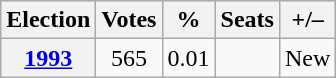<table class=wikitable style=text-align:center>
<tr>
<th>Election</th>
<th>Votes</th>
<th>%</th>
<th>Seats</th>
<th>+/–</th>
</tr>
<tr>
<th><a href='#'>1993</a></th>
<td>565</td>
<td>0.01</td>
<td></td>
<td>New</td>
</tr>
</table>
